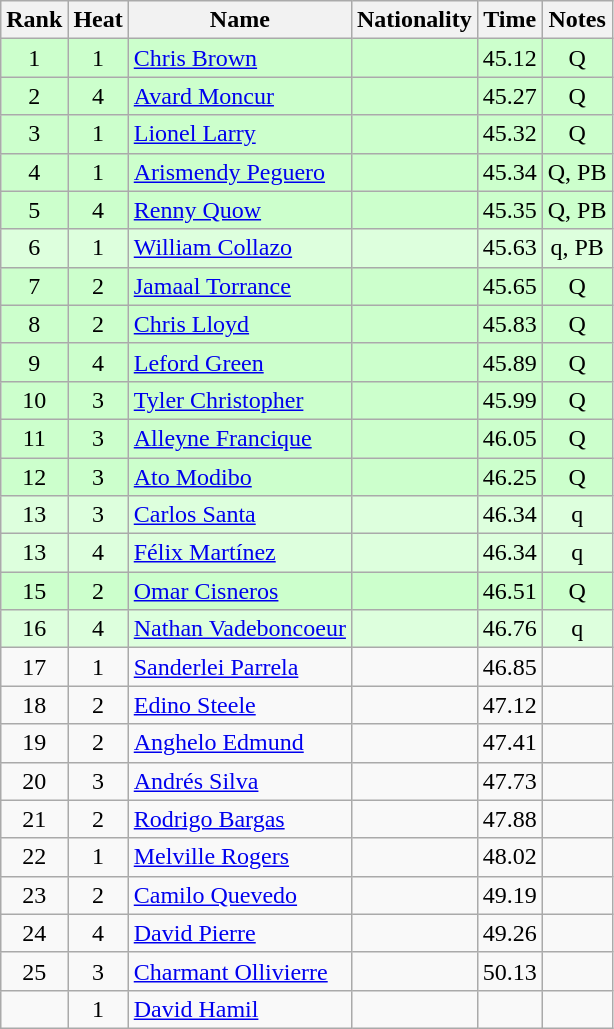<table class="wikitable sortable" style="text-align:center">
<tr>
<th>Rank</th>
<th>Heat</th>
<th>Name</th>
<th>Nationality</th>
<th>Time</th>
<th>Notes</th>
</tr>
<tr bgcolor=ccffcc>
<td>1</td>
<td>1</td>
<td align=left><a href='#'>Chris Brown</a></td>
<td align=left></td>
<td>45.12</td>
<td>Q</td>
</tr>
<tr bgcolor=ccffcc>
<td>2</td>
<td>4</td>
<td align=left><a href='#'>Avard Moncur</a></td>
<td align=left></td>
<td>45.27</td>
<td>Q</td>
</tr>
<tr bgcolor=ccffcc>
<td>3</td>
<td>1</td>
<td align=left><a href='#'>Lionel Larry</a></td>
<td align=left></td>
<td>45.32</td>
<td>Q</td>
</tr>
<tr bgcolor=ccffcc>
<td>4</td>
<td>1</td>
<td align=left><a href='#'>Arismendy Peguero</a></td>
<td align=left></td>
<td>45.34</td>
<td>Q, PB</td>
</tr>
<tr bgcolor=ccffcc>
<td>5</td>
<td>4</td>
<td align=left><a href='#'>Renny Quow</a></td>
<td align=left></td>
<td>45.35</td>
<td>Q, PB</td>
</tr>
<tr bgcolor=ddffdd>
<td>6</td>
<td>1</td>
<td align=left><a href='#'>William Collazo</a></td>
<td align=left></td>
<td>45.63</td>
<td>q, PB</td>
</tr>
<tr bgcolor=ccffcc>
<td>7</td>
<td>2</td>
<td align=left><a href='#'>Jamaal Torrance</a></td>
<td align=left></td>
<td>45.65</td>
<td>Q</td>
</tr>
<tr bgcolor=ccffcc>
<td>8</td>
<td>2</td>
<td align=left><a href='#'>Chris Lloyd</a></td>
<td align=left></td>
<td>45.83</td>
<td>Q</td>
</tr>
<tr bgcolor=ccffcc>
<td>9</td>
<td>4</td>
<td align=left><a href='#'>Leford Green</a></td>
<td align=left></td>
<td>45.89</td>
<td>Q</td>
</tr>
<tr bgcolor=ccffcc>
<td>10</td>
<td>3</td>
<td align=left><a href='#'>Tyler Christopher</a></td>
<td align=left></td>
<td>45.99</td>
<td>Q</td>
</tr>
<tr bgcolor=ccffcc>
<td>11</td>
<td>3</td>
<td align=left><a href='#'>Alleyne Francique</a></td>
<td align=left></td>
<td>46.05</td>
<td>Q</td>
</tr>
<tr bgcolor=ccffcc>
<td>12</td>
<td>3</td>
<td align=left><a href='#'>Ato Modibo</a></td>
<td align=left></td>
<td>46.25</td>
<td>Q</td>
</tr>
<tr bgcolor=ddffdd>
<td>13</td>
<td>3</td>
<td align=left><a href='#'>Carlos Santa</a></td>
<td align=left></td>
<td>46.34</td>
<td>q</td>
</tr>
<tr bgcolor=ddffdd>
<td>13</td>
<td>4</td>
<td align=left><a href='#'>Félix Martínez</a></td>
<td align=left></td>
<td>46.34</td>
<td>q</td>
</tr>
<tr bgcolor=ccffcc>
<td>15</td>
<td>2</td>
<td align=left><a href='#'>Omar Cisneros</a></td>
<td align=left></td>
<td>46.51</td>
<td>Q</td>
</tr>
<tr bgcolor=ddffdd>
<td>16</td>
<td>4</td>
<td align=left><a href='#'>Nathan Vadeboncoeur</a></td>
<td align=left></td>
<td>46.76</td>
<td>q</td>
</tr>
<tr>
<td>17</td>
<td>1</td>
<td align=left><a href='#'>Sanderlei Parrela</a></td>
<td align=left></td>
<td>46.85</td>
<td></td>
</tr>
<tr>
<td>18</td>
<td>2</td>
<td align=left><a href='#'>Edino Steele</a></td>
<td align=left></td>
<td>47.12</td>
<td></td>
</tr>
<tr>
<td>19</td>
<td>2</td>
<td align=left><a href='#'>Anghelo Edmund</a></td>
<td align=left></td>
<td>47.41</td>
<td></td>
</tr>
<tr>
<td>20</td>
<td>3</td>
<td align=left><a href='#'>Andrés Silva</a></td>
<td align=left></td>
<td>47.73</td>
<td></td>
</tr>
<tr>
<td>21</td>
<td>2</td>
<td align=left><a href='#'>Rodrigo Bargas</a></td>
<td align=left></td>
<td>47.88</td>
<td></td>
</tr>
<tr>
<td>22</td>
<td>1</td>
<td align=left><a href='#'>Melville Rogers</a></td>
<td align=left></td>
<td>48.02</td>
<td></td>
</tr>
<tr>
<td>23</td>
<td>2</td>
<td align=left><a href='#'>Camilo Quevedo</a></td>
<td align=left></td>
<td>49.19</td>
<td></td>
</tr>
<tr>
<td>24</td>
<td>4</td>
<td align=left><a href='#'>David Pierre</a></td>
<td align=left></td>
<td>49.26</td>
<td></td>
</tr>
<tr>
<td>25</td>
<td>3</td>
<td align=left><a href='#'>Charmant Ollivierre</a></td>
<td align=left></td>
<td>50.13</td>
<td></td>
</tr>
<tr>
<td></td>
<td>1</td>
<td align=left><a href='#'>David Hamil</a></td>
<td align=left></td>
<td></td>
<td></td>
</tr>
</table>
